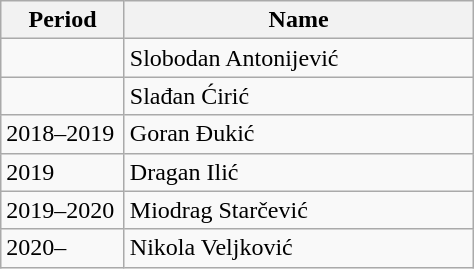<table class="wikitable">
<tr>
<th width="75">Period</th>
<th width="225">Name</th>
</tr>
<tr>
<td></td>
<td> Slobodan Antonijević</td>
</tr>
<tr>
<td></td>
<td> Slađan Ćirić</td>
</tr>
<tr>
<td>2018–2019</td>
<td> Goran Đukić</td>
</tr>
<tr>
<td>2019</td>
<td> Dragan Ilić</td>
</tr>
<tr>
<td>2019–2020</td>
<td> Miodrag Starčević</td>
</tr>
<tr>
<td>2020–</td>
<td> Nikola Veljković</td>
</tr>
</table>
